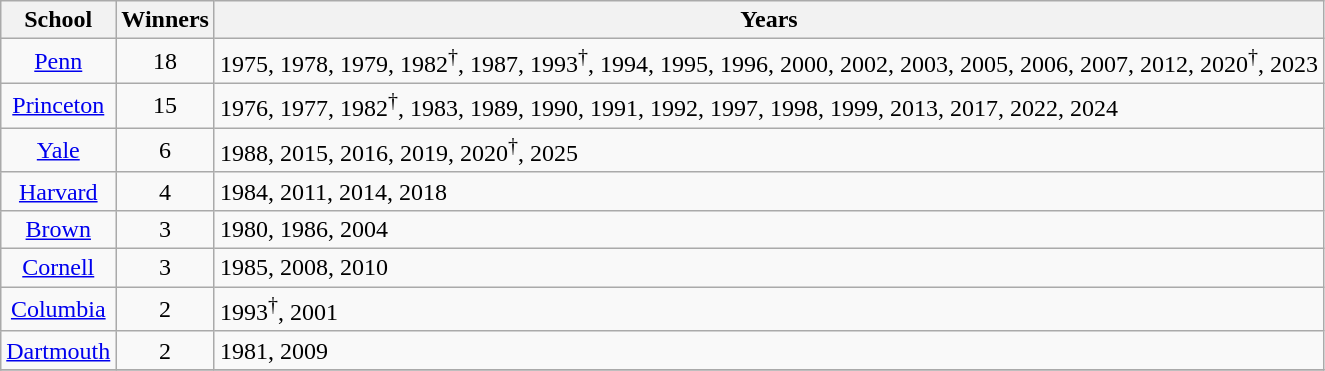<table class="wikitable">
<tr>
<th>School</th>
<th>Winners</th>
<th>Years</th>
</tr>
<tr align="center">
<td><a href='#'>Penn</a></td>
<td>18</td>
<td align="left">1975, 1978, 1979, 1982<sup>†</sup>, 1987, 1993<sup>†</sup>, 1994, 1995, 1996, 2000, 2002, 2003, 2005, 2006, 2007, 2012, 2020<sup>†</sup>, 2023</td>
</tr>
<tr align="center">
<td><a href='#'>Princeton</a></td>
<td>15</td>
<td align="left">1976, 1977, 1982<sup>†</sup>, 1983, 1989, 1990, 1991, 1992, 1997, 1998, 1999, 2013, 2017, 2022, 2024</td>
</tr>
<tr align="center">
<td><a href='#'>Yale</a></td>
<td>6</td>
<td align="left">1988, 2015, 2016, 2019, 2020<sup>†</sup>, 2025</td>
</tr>
<tr align="center">
<td><a href='#'>Harvard</a></td>
<td>4</td>
<td align="left">1984, 2011, 2014, 2018</td>
</tr>
<tr align="center">
<td><a href='#'>Brown</a></td>
<td>3</td>
<td align="left">1980, 1986, 2004</td>
</tr>
<tr align="center">
<td><a href='#'>Cornell</a></td>
<td>3</td>
<td align="left">1985, 2008, 2010</td>
</tr>
<tr align="center">
<td><a href='#'>Columbia</a></td>
<td>2</td>
<td align="left">1993<sup>†</sup>, 2001</td>
</tr>
<tr align="center">
<td><a href='#'>Dartmouth</a></td>
<td>2</td>
<td align="left">1981, 2009</td>
</tr>
<tr>
</tr>
</table>
